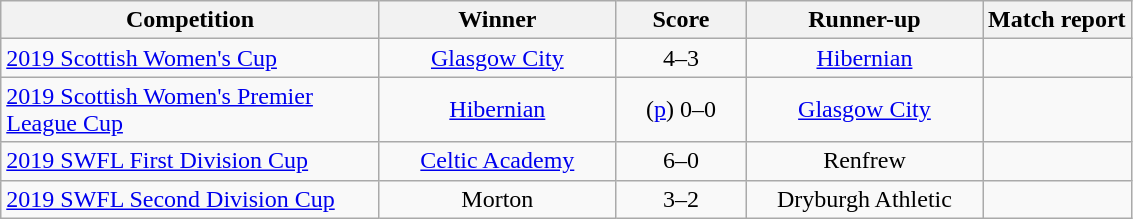<table class="wikitable" style="text-align:center">
<tr>
<th width=245>Competition</th>
<th width=150>Winner</th>
<th width=80>Score</th>
<th width=150>Runner-up</th>
<th>Match report</th>
</tr>
<tr>
<td align=left><a href='#'>2019 Scottish Women's Cup</a></td>
<td><a href='#'>Glasgow City</a></td>
<td>4–3</td>
<td><a href='#'>Hibernian</a></td>
<td></td>
</tr>
<tr>
<td align=left><a href='#'>2019 Scottish Women's Premier League Cup</a></td>
<td><a href='#'>Hibernian</a></td>
<td>(<a href='#'>p</a>) 0–0</td>
<td><a href='#'>Glasgow City</a></td>
<td></td>
</tr>
<tr>
<td align=left><a href='#'>2019 SWFL First Division Cup</a></td>
<td><a href='#'>Celtic Academy</a></td>
<td>6–0</td>
<td>Renfrew</td>
<td></td>
</tr>
<tr>
<td align=left><a href='#'>2019 SWFL Second Division Cup</a></td>
<td>Morton</td>
<td>3–2 </td>
<td>Dryburgh Athletic</td>
<td></td>
</tr>
</table>
